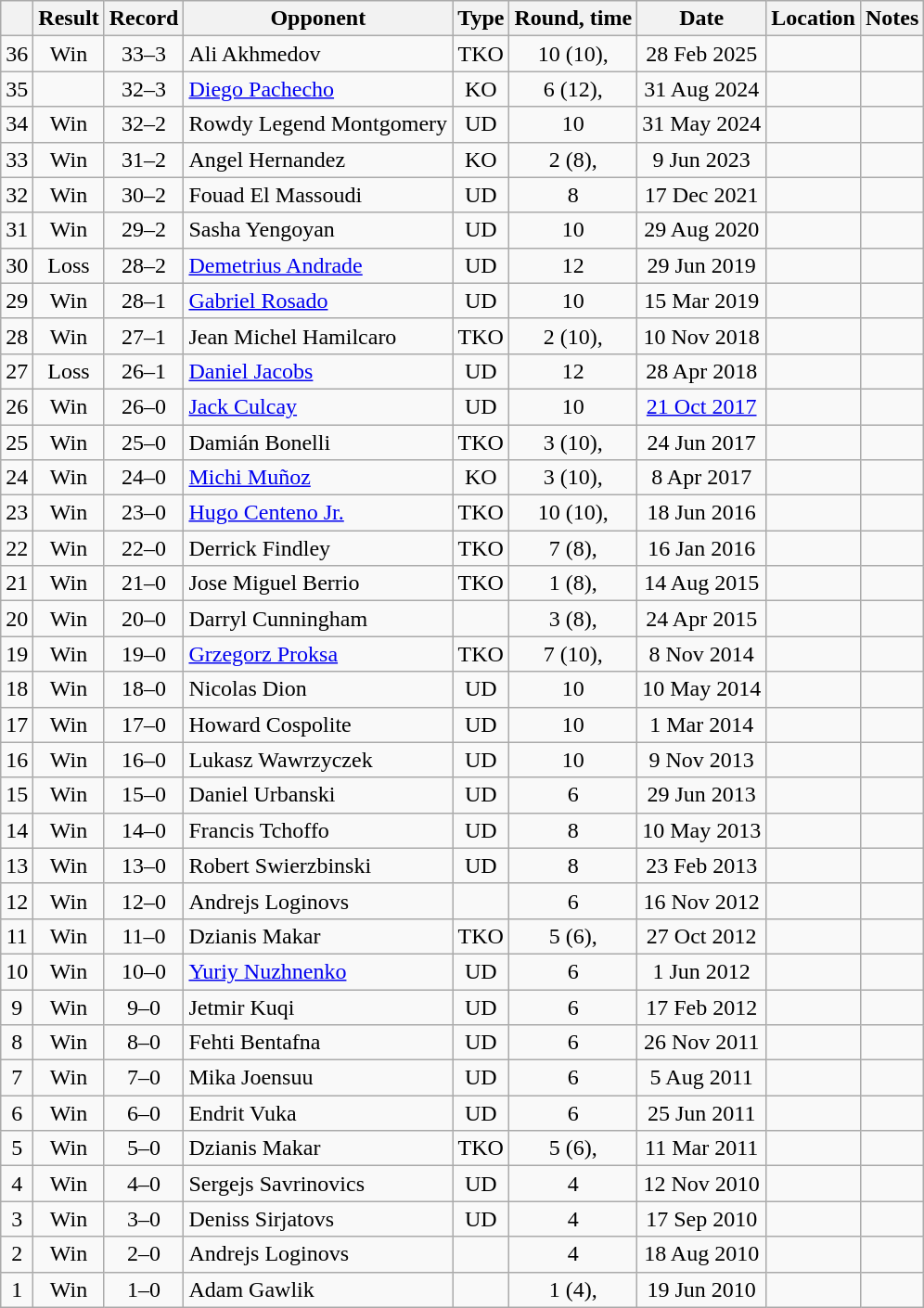<table class="wikitable" style="text-align:center">
<tr>
<th></th>
<th>Result</th>
<th>Record</th>
<th>Opponent</th>
<th>Type</th>
<th>Round, time</th>
<th>Date</th>
<th>Location</th>
<th>Notes</th>
</tr>
<tr>
<td>36</td>
<td>Win</td>
<td>33–3</td>
<td style="text-align:left;">Ali Akhmedov</td>
<td>TKO</td>
<td>10 (10), </td>
<td>28 Feb 2025</td>
<td style="text-align:left;"></td>
<td style="text-align:left;"></td>
</tr>
<tr>
<td>35</td>
<td></td>
<td>32–3</td>
<td style="text-align:left;"><a href='#'>Diego Pachecho</a></td>
<td>KO</td>
<td>6 (12), </td>
<td>31 Aug 2024</td>
<td style="text-align:left;"></td>
<td style="text-align:left;"></td>
</tr>
<tr>
<td>34</td>
<td>Win</td>
<td>32–2</td>
<td style="text-align:left;">Rowdy Legend Montgomery</td>
<td>UD</td>
<td>10</td>
<td>31 May 2024</td>
<td style="text-align:left;"></td>
<td></td>
</tr>
<tr>
<td>33</td>
<td>Win</td>
<td>31–2</td>
<td style="text-align:left;">Angel Hernandez</td>
<td>KO</td>
<td>2 (8), </td>
<td>9 Jun 2023</td>
<td style="text-align:left;"></td>
<td></td>
</tr>
<tr>
<td>32</td>
<td>Win</td>
<td>30–2</td>
<td style="text-align:left;">Fouad El Massoudi</td>
<td>UD</td>
<td>8</td>
<td>17 Dec 2021</td>
<td style="text-align:left;"></td>
<td></td>
</tr>
<tr>
<td>31</td>
<td>Win</td>
<td>29–2</td>
<td style="text-align:left;">Sasha Yengoyan</td>
<td>UD</td>
<td>10</td>
<td>29 Aug 2020</td>
<td style="text-align:left;"></td>
<td></td>
</tr>
<tr>
<td>30</td>
<td>Loss</td>
<td>28–2</td>
<td style="text-align:left;"><a href='#'>Demetrius Andrade</a></td>
<td>UD</td>
<td>12</td>
<td>29 Jun 2019</td>
<td style="text-align:left;"></td>
<td style="text-align:left;"></td>
</tr>
<tr>
<td>29</td>
<td>Win</td>
<td>28–1</td>
<td style="text-align:left;"><a href='#'>Gabriel Rosado</a></td>
<td>UD</td>
<td>10</td>
<td>15 Mar 2019</td>
<td style="text-align:left;"></td>
<td style="text-align:left;"></td>
</tr>
<tr>
<td>28</td>
<td>Win</td>
<td>27–1</td>
<td style="text-align:left;">Jean Michel Hamilcaro</td>
<td>TKO</td>
<td>2 (10), </td>
<td>10 Nov 2018</td>
<td style="text-align:left;"></td>
<td></td>
</tr>
<tr>
<td>27</td>
<td>Loss</td>
<td>26–1</td>
<td align=left><a href='#'>Daniel Jacobs</a></td>
<td>UD</td>
<td>12</td>
<td>28 Apr 2018</td>
<td align=left></td>
<td></td>
</tr>
<tr>
<td>26</td>
<td>Win</td>
<td>26–0</td>
<td align=left><a href='#'>Jack Culcay</a></td>
<td>UD</td>
<td>10</td>
<td><a href='#'>21 Oct 2017</a></td>
<td align=left></td>
<td></td>
</tr>
<tr>
<td>25</td>
<td>Win</td>
<td>25–0</td>
<td align=left>Damián Bonelli</td>
<td>TKO</td>
<td>3 (10), </td>
<td>24 Jun 2017</td>
<td align=left></td>
<td></td>
</tr>
<tr>
<td>24</td>
<td>Win</td>
<td>24–0</td>
<td align=left><a href='#'>Michi Muñoz</a></td>
<td>KO</td>
<td>3 (10), </td>
<td>8 Apr 2017</td>
<td align=left></td>
<td></td>
</tr>
<tr>
<td>23</td>
<td>Win</td>
<td>23–0</td>
<td align=left><a href='#'>Hugo Centeno Jr.</a></td>
<td>TKO</td>
<td>10 (10), </td>
<td>18 Jun 2016</td>
<td align=left></td>
<td></td>
</tr>
<tr>
<td>22</td>
<td>Win</td>
<td>22–0</td>
<td align=left>Derrick Findley</td>
<td>TKO</td>
<td>7 (8), </td>
<td>16 Jan 2016</td>
<td align=left></td>
<td></td>
</tr>
<tr>
<td>21</td>
<td>Win</td>
<td>21–0</td>
<td align=left>Jose Miguel Berrio</td>
<td>TKO</td>
<td>1 (8), </td>
<td>14 Aug 2015</td>
<td align=left></td>
<td></td>
</tr>
<tr>
<td>20</td>
<td>Win</td>
<td>20–0</td>
<td align=left>Darryl Cunningham</td>
<td></td>
<td>3 (8), </td>
<td>24 Apr 2015</td>
<td align=left></td>
<td></td>
</tr>
<tr>
<td>19</td>
<td>Win</td>
<td>19–0</td>
<td align=left><a href='#'>Grzegorz Proksa</a></td>
<td>TKO</td>
<td>7 (10), </td>
<td>8 Nov 2014</td>
<td align=left></td>
<td></td>
</tr>
<tr>
<td>18</td>
<td>Win</td>
<td>18–0</td>
<td align=left>Nicolas Dion</td>
<td>UD</td>
<td>10</td>
<td>10 May 2014</td>
<td align=left></td>
<td align=left></td>
</tr>
<tr>
<td>17</td>
<td>Win</td>
<td>17–0</td>
<td align=left>Howard Cospolite</td>
<td>UD</td>
<td>10</td>
<td>1 Mar 2014</td>
<td align=left></td>
<td></td>
</tr>
<tr>
<td>16</td>
<td>Win</td>
<td>16–0</td>
<td align=left>Lukasz Wawrzyczek</td>
<td>UD</td>
<td>10</td>
<td>9 Nov 2013</td>
<td align=left></td>
<td align=left></td>
</tr>
<tr>
<td>15</td>
<td>Win</td>
<td>15–0</td>
<td align=left>Daniel Urbanski</td>
<td>UD</td>
<td>6</td>
<td>29 Jun 2013</td>
<td align=left></td>
<td></td>
</tr>
<tr>
<td>14</td>
<td>Win</td>
<td>14–0</td>
<td align=left>Francis Tchoffo</td>
<td>UD</td>
<td>8</td>
<td>10 May 2013</td>
<td align=left></td>
<td></td>
</tr>
<tr>
<td>13</td>
<td>Win</td>
<td>13–0</td>
<td align=left>Robert Swierzbinski</td>
<td>UD</td>
<td>8</td>
<td>23 Feb 2013</td>
<td align=left></td>
<td></td>
</tr>
<tr>
<td>12</td>
<td>Win</td>
<td>12–0</td>
<td align=left>Andrejs Loginovs</td>
<td></td>
<td>6</td>
<td>16 Nov 2012</td>
<td align=left></td>
<td></td>
</tr>
<tr>
<td>11</td>
<td>Win</td>
<td>11–0</td>
<td align=left>Dzianis Makar</td>
<td>TKO</td>
<td>5 (6), </td>
<td>27 Oct 2012</td>
<td align=left></td>
<td></td>
</tr>
<tr>
<td>10</td>
<td>Win</td>
<td>10–0</td>
<td align=left><a href='#'>Yuriy Nuzhnenko</a></td>
<td>UD</td>
<td>6</td>
<td>1 Jun 2012</td>
<td align=left></td>
<td></td>
</tr>
<tr>
<td>9</td>
<td>Win</td>
<td>9–0</td>
<td align=left>Jetmir Kuqi</td>
<td>UD</td>
<td>6</td>
<td>17 Feb 2012</td>
<td align=left></td>
<td></td>
</tr>
<tr>
<td>8</td>
<td>Win</td>
<td>8–0</td>
<td align=left>Fehti Bentafna</td>
<td>UD</td>
<td>6</td>
<td>26 Nov 2011</td>
<td align=left></td>
<td></td>
</tr>
<tr>
<td>7</td>
<td>Win</td>
<td>7–0</td>
<td align=left>Mika Joensuu</td>
<td>UD</td>
<td>6</td>
<td>5 Aug 2011</td>
<td align=left></td>
<td></td>
</tr>
<tr>
<td>6</td>
<td>Win</td>
<td>6–0</td>
<td align=left>Endrit Vuka</td>
<td>UD</td>
<td>6</td>
<td>25 Jun 2011</td>
<td align=left></td>
<td></td>
</tr>
<tr>
<td>5</td>
<td>Win</td>
<td>5–0</td>
<td align=left>Dzianis Makar</td>
<td>TKO</td>
<td>5 (6), </td>
<td>11 Mar 2011</td>
<td align=left></td>
<td></td>
</tr>
<tr>
<td>4</td>
<td>Win</td>
<td>4–0</td>
<td align=left>Sergejs Savrinovics</td>
<td>UD</td>
<td>4</td>
<td>12 Nov 2010</td>
<td align=left></td>
<td></td>
</tr>
<tr>
<td>3</td>
<td>Win</td>
<td>3–0</td>
<td align=left>Deniss Sirjatovs</td>
<td>UD</td>
<td>4</td>
<td>17 Sep 2010</td>
<td align=left></td>
<td></td>
</tr>
<tr>
<td>2</td>
<td>Win</td>
<td>2–0</td>
<td align=left>Andrejs Loginovs</td>
<td></td>
<td>4</td>
<td>18 Aug 2010</td>
<td align=left></td>
<td></td>
</tr>
<tr>
<td>1</td>
<td>Win</td>
<td>1–0</td>
<td align=left>Adam Gawlik</td>
<td></td>
<td>1 (4), </td>
<td>19 Jun 2010</td>
<td align=left></td>
<td></td>
</tr>
</table>
